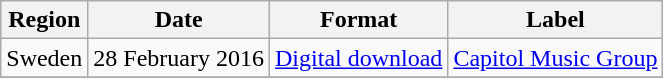<table class=wikitable>
<tr>
<th>Region</th>
<th>Date</th>
<th>Format</th>
<th>Label</th>
</tr>
<tr>
<td>Sweden</td>
<td>28 February 2016</td>
<td><a href='#'>Digital download</a></td>
<td><a href='#'>Capitol Music Group</a></td>
</tr>
<tr>
</tr>
</table>
